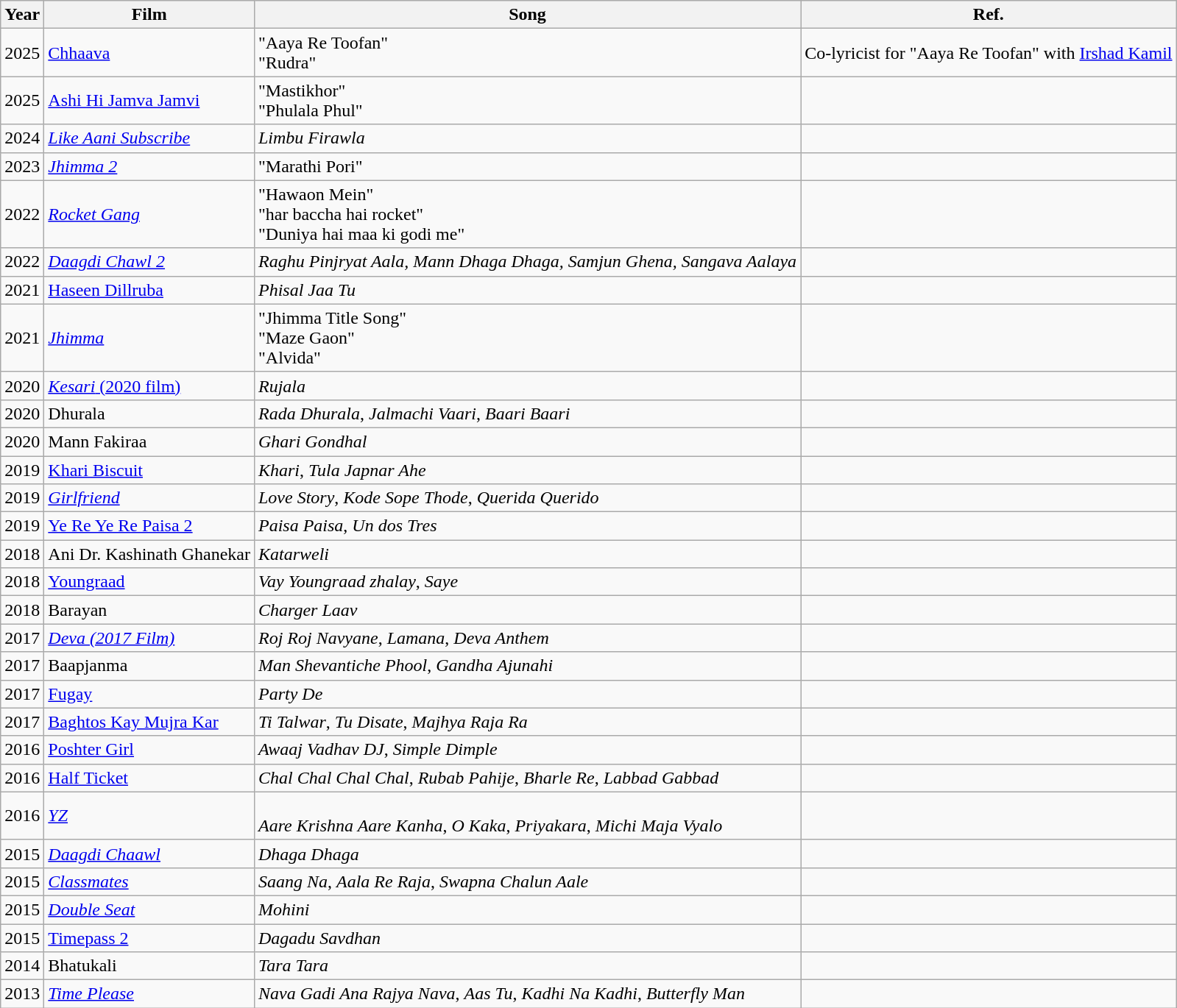<table class="wikitable sortable">
<tr>
<th>Year</th>
<th>Film</th>
<th>Song</th>
<th class="unsortable">Ref.</th>
</tr>
<tr>
<td>2025</td>
<td><a href='#'>Chhaava</a></td>
<td>"Aaya Re Toofan"<br> "Rudra"</td>
<td>Co-lyricist for "Aaya Re Toofan" with <a href='#'>Irshad Kamil</a></td>
</tr>
<tr>
<td>2025</td>
<td><a href='#'>Ashi Hi Jamva Jamvi</a></td>
<td>"Mastikhor"<br>"Phulala Phul"</td>
<td></td>
</tr>
<tr>
<td>2024</td>
<td><a href='#'><em>Like Aani Subscribe</em></a></td>
<td><em>Limbu Firawla</em></td>
<td></td>
</tr>
<tr>
<td>2023</td>
<td><em><a href='#'>Jhimma 2</a></em></td>
<td>"Marathi Pori"</td>
<td></td>
</tr>
<tr>
<td>2022</td>
<td><em><a href='#'>Rocket Gang</a></em></td>
<td>"Hawaon Mein"<br>"har baccha hai rocket"<br>"Duniya hai maa ki godi me"</td>
<td></td>
</tr>
<tr>
<td>2022</td>
<td><em><a href='#'>Daagdi Chawl 2</a></em></td>
<td><em>Raghu Pinjryat Aala, Mann Dhaga Dhaga, Samjun Ghena, Sangava Aalaya</em></td>
<td></td>
</tr>
<tr>
<td>2021</td>
<td><a href='#'>Haseen Dillruba</a></td>
<td><em>Phisal Jaa Tu</em></td>
<td></td>
</tr>
<tr>
<td>2021</td>
<td><em><a href='#'>Jhimma</a></em></td>
<td>"Jhimma Title Song"<br>"Maze Gaon"<br>"Alvida"</td>
<td></td>
</tr>
<tr>
<td>2020</td>
<td><a href='#'><em>Kesari</em> (2020 film)</a></td>
<td><em>Rujala</em></td>
<td></td>
</tr>
<tr>
<td>2020</td>
<td>Dhurala</td>
<td><em>Rada Dhurala</em>, <em>Jalmachi Vaari</em>, <em>Baari Baari</em></td>
<td></td>
</tr>
<tr>
<td>2020</td>
<td>Mann Fakiraa</td>
<td><em>Ghari Gondhal</em></td>
<td></td>
</tr>
<tr>
<td>2019</td>
<td><a href='#'>Khari Biscuit</a></td>
<td><em>Khari</em>, <em>Tula Japnar Ahe</em></td>
<td></td>
</tr>
<tr>
<td>2019</td>
<td><em><a href='#'>Girlfriend</a></em></td>
<td><em>Love Story</em>, <em>Kode Sope Thode</em>, <em>Querida Querido</em></td>
<td></td>
</tr>
<tr>
<td>2019</td>
<td><a href='#'>Ye Re Ye Re Paisa 2</a></td>
<td><em>Paisa Paisa</em>, <em>Un dos Tres</em></td>
<td></td>
</tr>
<tr>
<td>2018</td>
<td>Ani Dr. Kashinath Ghanekar</td>
<td><em>Katarweli</em></td>
<td></td>
</tr>
<tr>
<td>2018</td>
<td><a href='#'>Youngraad</a></td>
<td><em>Vay Youngraad zhalay</em>, <em>Saye</em></td>
<td></td>
</tr>
<tr>
<td>2018</td>
<td>Barayan</td>
<td><em>Charger Laav</em></td>
<td></td>
</tr>
<tr>
<td>2017</td>
<td><em><a href='#'>Deva (2017 Film)</a></em></td>
<td><em>Roj Roj Navyane</em>, <em>Lamana</em>, <em>Deva Anthem</em></td>
<td></td>
</tr>
<tr>
<td>2017</td>
<td>Baapjanma</td>
<td><em>Man Shevantiche Phool</em>, <em>Gandha Ajunahi</em></td>
<td></td>
</tr>
<tr>
<td>2017</td>
<td><a href='#'>Fugay</a></td>
<td><em>Party De</em></td>
<td></td>
</tr>
<tr>
<td>2017</td>
<td><a href='#'>Baghtos Kay Mujra Kar</a></td>
<td><em>Ti Talwar</em>, <em>Tu Disate</em>, <em>Majhya Raja Ra</em></td>
<td></td>
</tr>
<tr>
<td>2016</td>
<td><a href='#'>Poshter Girl</a></td>
<td><em>Awaaj Vadhav DJ</em>, <em>Simple Dimple</em></td>
<td></td>
</tr>
<tr>
<td>2016</td>
<td><a href='#'>Half Ticket</a></td>
<td><em>Chal Chal Chal Chal</em>, <em>Rubab Pahije</em>, <em>Bharle Re</em>, <em>Labbad Gabbad</em></td>
<td></td>
</tr>
<tr>
<td>2016</td>
<td><em><a href='#'>YZ</a></em></td>
<td><br><em>Aare Krishna Aare Kanha</em>, <em>O Kaka</em>, <em>Priyakara</em>, <em>Michi Maja Vyalo</em></td>
<td></td>
</tr>
<tr>
<td>2015</td>
<td><em><a href='#'>Daagdi Chaawl</a></em></td>
<td><em>Dhaga Dhaga</em></td>
<td></td>
</tr>
<tr>
<td>2015</td>
<td><em><a href='#'>Classmates</a></em></td>
<td><em>Saang Na</em>, <em>Aala Re Raja</em>, <em>Swapna Chalun Aale</em></td>
<td></td>
</tr>
<tr>
<td>2015</td>
<td><em><a href='#'>Double Seat</a></em></td>
<td><em>Mohini</em></td>
<td></td>
</tr>
<tr>
<td>2015</td>
<td><a href='#'>Timepass 2</a></td>
<td><em>Dagadu Savdhan</em></td>
<td></td>
</tr>
<tr>
<td>2014</td>
<td>Bhatukali</td>
<td><em>Tara Tara</em></td>
<td></td>
</tr>
<tr>
<td>2013</td>
<td><em><a href='#'>Time Please</a></em></td>
<td><em>Nava Gadi Ana Rajya Nava</em>, <em>Aas Tu</em>, <em>Kadhi Na Kadhi</em>, <em>Butterfly Man</em></td>
<td></td>
</tr>
</table>
